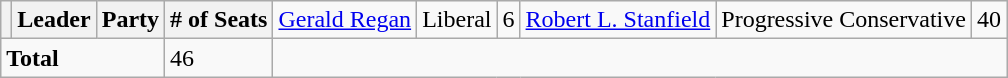<table class="wikitable">
<tr>
<th></th>
<th>Leader</th>
<th>Party</th>
<th># of Seats<br></th>
<td><a href='#'>Gerald Regan</a></td>
<td>Liberal</td>
<td>6<br></td>
<td><a href='#'>Robert L. Stanfield</a></td>
<td>Progressive Conservative</td>
<td>40</td>
</tr>
<tr>
<td colspan="3"><strong>Total</strong></td>
<td>46</td>
</tr>
</table>
